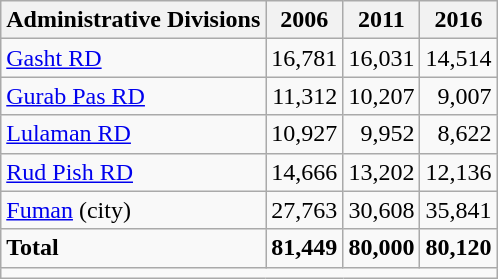<table class="wikitable">
<tr>
<th>Administrative Divisions</th>
<th>2006</th>
<th>2011</th>
<th>2016</th>
</tr>
<tr>
<td><a href='#'>Gasht RD</a></td>
<td style="text-align: right;">16,781</td>
<td style="text-align: right;">16,031</td>
<td style="text-align: right;">14,514</td>
</tr>
<tr>
<td><a href='#'>Gurab Pas RD</a></td>
<td style="text-align: right;">11,312</td>
<td style="text-align: right;">10,207</td>
<td style="text-align: right;">9,007</td>
</tr>
<tr>
<td><a href='#'>Lulaman RD</a></td>
<td style="text-align: right;">10,927</td>
<td style="text-align: right;">9,952</td>
<td style="text-align: right;">8,622</td>
</tr>
<tr>
<td><a href='#'>Rud Pish RD</a></td>
<td style="text-align: right;">14,666</td>
<td style="text-align: right;">13,202</td>
<td style="text-align: right;">12,136</td>
</tr>
<tr>
<td><a href='#'>Fuman</a> (city)</td>
<td style="text-align: right;">27,763</td>
<td style="text-align: right;">30,608</td>
<td style="text-align: right;">35,841</td>
</tr>
<tr>
<td><strong>Total</strong></td>
<td style="text-align: right;"><strong>81,449</strong></td>
<td style="text-align: right;"><strong>80,000</strong></td>
<td style="text-align: right;"><strong>80,120</strong></td>
</tr>
<tr>
<td colspan=4></td>
</tr>
</table>
